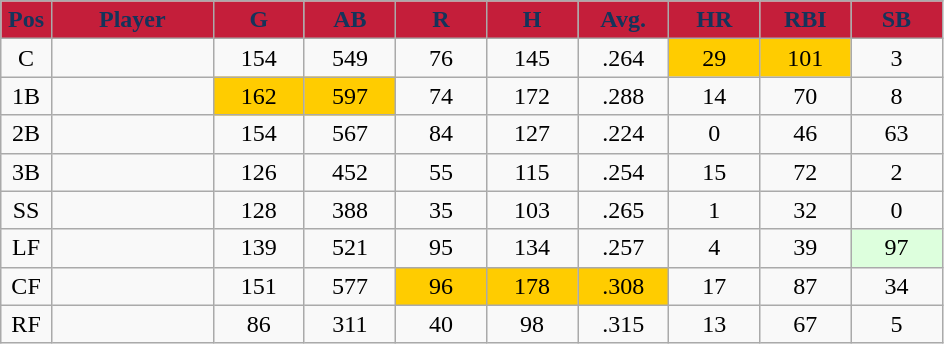<table class="wikitable sortable">
<tr>
<th style="background:#C41E3A;color:#14345B;" width="5%">Pos</th>
<th style="background:#C41E3A;color:#14345B;" width="16%">Player</th>
<th style="background:#C41E3A;color:#14345B;" width="9%">G</th>
<th style="background:#C41E3A;color:#14345B;" width="9%">AB</th>
<th style="background:#C41E3A;color:#14345B;" width="9%">R</th>
<th style="background:#C41E3A;color:#14345B;" width="9%">H</th>
<th style="background:#C41E3A;color:#14345B;" width="9%">Avg.</th>
<th style="background:#C41E3A;color:#14345B;" width="9%">HR</th>
<th style="background:#C41E3A;color:#14345B;" width="9%">RBI</th>
<th style="background:#C41E3A;color:#14345B;" width="9%">SB</th>
</tr>
<tr align="center">
<td>C</td>
<td></td>
<td>154</td>
<td>549</td>
<td>76</td>
<td>145</td>
<td>.264</td>
<td bgcolor="#FFCC00">29</td>
<td bgcolor="#FFCC00">101</td>
<td>3</td>
</tr>
<tr align="center">
<td>1B</td>
<td></td>
<td bgcolor="#FFCC00">162</td>
<td bgcolor="#FFCC00">597</td>
<td>74</td>
<td>172</td>
<td>.288</td>
<td>14</td>
<td>70</td>
<td>8</td>
</tr>
<tr align="center">
<td>2B</td>
<td></td>
<td>154</td>
<td>567</td>
<td>84</td>
<td>127</td>
<td>.224</td>
<td>0</td>
<td>46</td>
<td>63</td>
</tr>
<tr align="center">
<td>3B</td>
<td></td>
<td>126</td>
<td>452</td>
<td>55</td>
<td>115</td>
<td>.254</td>
<td>15</td>
<td>72</td>
<td>2</td>
</tr>
<tr align="center">
<td>SS</td>
<td></td>
<td>128</td>
<td>388</td>
<td>35</td>
<td>103</td>
<td>.265</td>
<td>1</td>
<td>32</td>
<td>0</td>
</tr>
<tr align="center">
<td>LF</td>
<td></td>
<td>139</td>
<td>521</td>
<td>95</td>
<td>134</td>
<td>.257</td>
<td>4</td>
<td>39</td>
<td bgcolor="#DDFFDD">97</td>
</tr>
<tr align="center">
<td>CF</td>
<td></td>
<td>151</td>
<td>577</td>
<td bgcolor="#FFCC00">96</td>
<td bgcolor="#FFCC00">178</td>
<td bgcolor="#FFCC00">.308</td>
<td>17</td>
<td>87</td>
<td>34</td>
</tr>
<tr align="center">
<td>RF</td>
<td></td>
<td>86</td>
<td>311</td>
<td>40</td>
<td>98</td>
<td>.315</td>
<td>13</td>
<td>67</td>
<td>5</td>
</tr>
</table>
